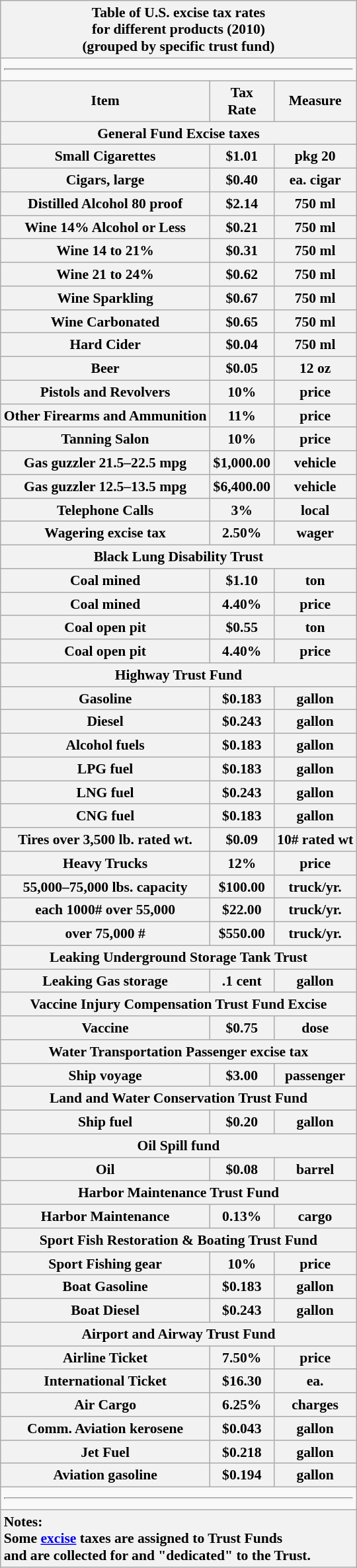<table class="wikitable collapsible collapsed" align="right" cellpadding="1" cellspacing="1" style="margin:0 0 1em 1em; font-size: 90%" align= "right">
<tr>
<th colspan="3" bgcolor="#ccccff" align="center">Table of U.S. excise tax rates<br>for different products (2010)<br>(grouped by specific trust fund)</th>
</tr>
<tr>
<td colspan=3><hr></td>
</tr>
<tr>
<th align="right">Item</th>
<th>Tax<br>Rate</th>
<th>Measure</th>
</tr>
<tr>
<th colspan = "3" align="center">General Fund Excise taxes</th>
</tr>
<tr>
<th align="right">Small Cigarettes</th>
<th>$1.01</th>
<th>pkg 20</th>
</tr>
<tr>
<th align="right">Cigars, large</th>
<th>$0.40</th>
<th>ea. cigar</th>
</tr>
<tr>
<th align="right">Distilled Alcohol 80 proof</th>
<th>$2.14</th>
<th>750 ml</th>
</tr>
<tr>
<th align="right">Wine 14% Alcohol or Less</th>
<th>$0.21</th>
<th>750 ml</th>
</tr>
<tr>
<th align="right">Wine 14 to 21%</th>
<th>$0.31</th>
<th>750 ml</th>
</tr>
<tr>
<th align="right">Wine 21 to 24%</th>
<th>$0.62</th>
<th>750 ml</th>
</tr>
<tr>
<th align="right">Wine Sparkling</th>
<th>$0.67</th>
<th>750 ml</th>
</tr>
<tr>
<th align="right">Wine Carbonated</th>
<th>$0.65</th>
<th>750 ml</th>
</tr>
<tr>
<th align="right">Hard Cider</th>
<th>$0.04</th>
<th>750 ml</th>
</tr>
<tr>
<th align="right">Beer</th>
<th>$0.05</th>
<th>12 oz</th>
</tr>
<tr>
<th align="right">Pistols and Revolvers</th>
<th>10%</th>
<th>price</th>
</tr>
<tr>
<th align="right">Other Firearms and Ammunition</th>
<th>11%</th>
<th>price</th>
</tr>
<tr>
<th align="right">Tanning Salon</th>
<th>10%</th>
<th>price</th>
</tr>
<tr>
<th align="right">Gas guzzler 21.5–22.5 mpg</th>
<th>$1,000.00</th>
<th>vehicle</th>
</tr>
<tr>
<th align="right">Gas guzzler 12.5–13.5 mpg</th>
<th>$6,400.00</th>
<th>vehicle</th>
</tr>
<tr>
<th align="right">Telephone Calls</th>
<th>3%</th>
<th>local</th>
</tr>
<tr>
<th align="right">Wagering excise tax</th>
<th>2.50%</th>
<th>wager</th>
</tr>
<tr>
<th colspan ="3" align="center">Black Lung Disability Trust</th>
</tr>
<tr>
<th align="right">Coal mined</th>
<th>$1.10</th>
<th>ton</th>
</tr>
<tr>
<th align="right">Coal mined</th>
<th>4.40%</th>
<th>price</th>
</tr>
<tr>
<th align="right">Coal open pit</th>
<th>$0.55</th>
<th>ton</th>
</tr>
<tr>
<th align="right">Coal open pit</th>
<th>4.40%</th>
<th>price</th>
</tr>
<tr>
<th colspan = "3" align="center">Highway Trust Fund</th>
</tr>
<tr>
<th align="right">Gasoline</th>
<th>$0.183</th>
<th>gallon</th>
</tr>
<tr>
<th align="right">Diesel</th>
<th>$0.243</th>
<th>gallon</th>
</tr>
<tr>
<th align="right">Alcohol fuels</th>
<th>$0.183</th>
<th>gallon</th>
</tr>
<tr>
<th align="right">LPG fuel</th>
<th>$0.183</th>
<th>gallon</th>
</tr>
<tr>
<th align="right">LNG fuel</th>
<th>$0.243</th>
<th>gallon</th>
</tr>
<tr>
<th align="right">CNG fuel</th>
<th>$0.183</th>
<th>gallon</th>
</tr>
<tr>
<th align="right">Tires over 3,500 lb. rated wt.</th>
<th>$0.09</th>
<th>10# rated wt</th>
</tr>
<tr>
<th align="right">Heavy Trucks</th>
<th>12%</th>
<th>price</th>
</tr>
<tr>
<th align="right">55,000–75,000 lbs. capacity</th>
<th>$100.00</th>
<th>truck/yr.</th>
</tr>
<tr>
<th align="right">each 1000# over 55,000</th>
<th>$22.00</th>
<th>truck/yr.</th>
</tr>
<tr>
<th align="right">over 75,000 #</th>
<th>$550.00</th>
<th>truck/yr.</th>
</tr>
<tr>
<th colspan = "3" align="right">Leaking Underground Storage Tank Trust</th>
</tr>
<tr>
<th align="right">Leaking Gas storage</th>
<th>.1 cent</th>
<th>gallon</th>
</tr>
<tr>
<th colspan = "3" align="center">Vaccine Injury Compensation Trust Fund Excise</th>
</tr>
<tr>
<th align="right">Vaccine</th>
<th>$0.75</th>
<th>dose</th>
</tr>
<tr>
<th colspan = "3" align="center">Water Transportation Passenger excise tax</th>
</tr>
<tr>
<th align="right">Ship voyage</th>
<th>$3.00</th>
<th>passenger</th>
</tr>
<tr>
<th colspan = "3" align="center">Land and Water Conservation Trust Fund</th>
</tr>
<tr>
<th align="right">Ship fuel</th>
<th>$0.20</th>
<th>gallon</th>
</tr>
<tr>
<th colspan = "3" align="center">Oil Spill fund</th>
</tr>
<tr>
<th align="right">Oil</th>
<th>$0.08</th>
<th>barrel</th>
</tr>
<tr>
<th colspan = "3" align="center">Harbor Maintenance Trust Fund</th>
</tr>
<tr>
<th align="right">Harbor Maintenance</th>
<th>0.13%</th>
<th>cargo</th>
</tr>
<tr>
<th colspan = "3" align="center">Sport Fish Restoration & Boating Trust Fund</th>
</tr>
<tr>
<th align="right">Sport Fishing gear</th>
<th>10%</th>
<th>price</th>
</tr>
<tr>
<th align="right">Boat Gasoline</th>
<th>$0.183</th>
<th>gallon</th>
</tr>
<tr>
<th align="right">Boat Diesel</th>
<th>$0.243</th>
<th>gallon</th>
</tr>
<tr>
<th colspan="3" align="center">Airport and Airway Trust Fund</th>
</tr>
<tr>
<th align="right">Airline Ticket</th>
<th>7.50%</th>
<th>price</th>
</tr>
<tr>
<th align="right">International Ticket</th>
<th>$16.30</th>
<th>ea.</th>
</tr>
<tr>
<th align="right">Air Cargo</th>
<th>6.25%</th>
<th>charges</th>
</tr>
<tr>
<th align="right">Comm. Aviation kerosene</th>
<th>$0.043</th>
<th>gallon</th>
</tr>
<tr>
<th align="right">Jet Fuel</th>
<th>$0.218</th>
<th>gallon</th>
</tr>
<tr>
<th align="right">Aviation gasoline</th>
<th>$0.194</th>
<th>gallon</th>
</tr>
<tr>
<td colspan=3><hr></td>
</tr>
<tr>
<th colspan="3" style="text-align:left;" font-size: 90%>Notes:<br> Some <a href='#'>excise</a> taxes are assigned to Trust Funds<br>and are collected for and "dedicated" to the Trust.</th>
</tr>
</table>
